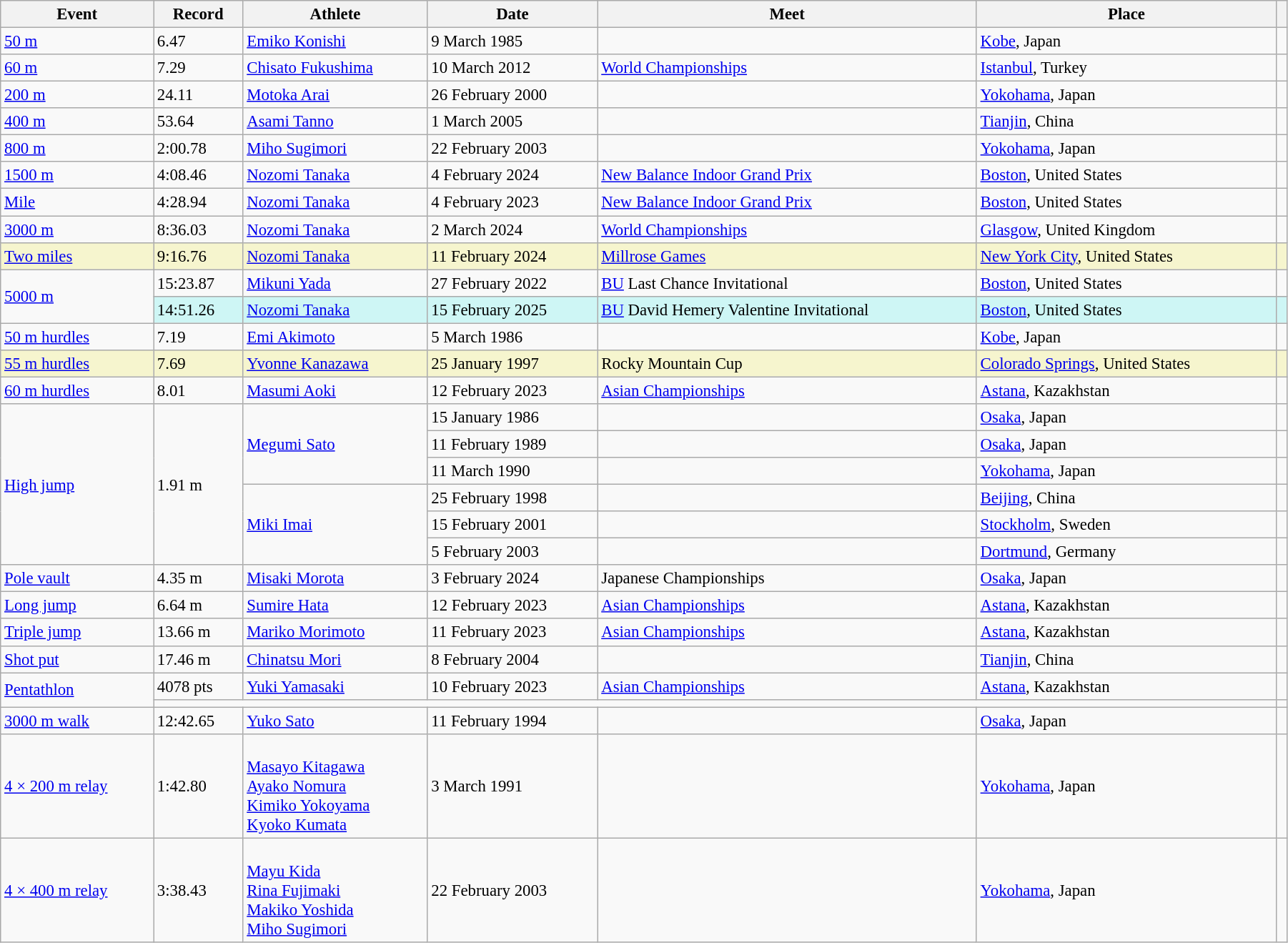<table class="wikitable" style="font-size:95%; width: 95%;">
<tr>
<th>Event</th>
<th>Record</th>
<th>Athlete</th>
<th>Date</th>
<th>Meet</th>
<th>Place</th>
<th></th>
</tr>
<tr>
<td><a href='#'>50 m</a></td>
<td>6.47</td>
<td><a href='#'>Emiko Konishi</a></td>
<td>9 March 1985</td>
<td></td>
<td><a href='#'>Kobe</a>, Japan</td>
<td></td>
</tr>
<tr>
<td><a href='#'>60 m</a></td>
<td>7.29</td>
<td><a href='#'>Chisato Fukushima</a></td>
<td>10 March 2012</td>
<td><a href='#'>World Championships</a></td>
<td><a href='#'>Istanbul</a>, Turkey</td>
<td></td>
</tr>
<tr>
<td><a href='#'>200 m</a></td>
<td>24.11</td>
<td><a href='#'>Motoka Arai</a></td>
<td>26 February 2000</td>
<td></td>
<td><a href='#'>Yokohama</a>, Japan</td>
<td></td>
</tr>
<tr>
<td><a href='#'>400 m</a></td>
<td>53.64</td>
<td><a href='#'>Asami Tanno</a></td>
<td>1 March 2005</td>
<td></td>
<td><a href='#'>Tianjin</a>, China</td>
<td></td>
</tr>
<tr>
<td><a href='#'>800 m</a></td>
<td>2:00.78</td>
<td><a href='#'>Miho Sugimori</a></td>
<td>22 February 2003</td>
<td></td>
<td><a href='#'>Yokohama</a>, Japan</td>
<td></td>
</tr>
<tr>
<td><a href='#'>1500 m</a></td>
<td>4:08.46</td>
<td><a href='#'>Nozomi Tanaka</a></td>
<td>4 February 2024</td>
<td><a href='#'>New Balance Indoor Grand Prix</a></td>
<td><a href='#'>Boston</a>, United States</td>
<td></td>
</tr>
<tr>
<td><a href='#'>Mile</a></td>
<td>4:28.94</td>
<td><a href='#'>Nozomi Tanaka</a></td>
<td>4 February 2023</td>
<td><a href='#'>New Balance Indoor Grand Prix</a></td>
<td><a href='#'>Boston</a>, United States</td>
<td></td>
</tr>
<tr>
<td><a href='#'>3000 m</a></td>
<td>8:36.03</td>
<td><a href='#'>Nozomi Tanaka</a></td>
<td>2 March 2024</td>
<td><a href='#'>World Championships</a></td>
<td><a href='#'>Glasgow</a>, United Kingdom</td>
<td></td>
</tr>
<tr style="background:#f6F5CE;">
<td><a href='#'>Two miles</a></td>
<td>9:16.76</td>
<td><a href='#'>Nozomi Tanaka</a></td>
<td>11 February 2024</td>
<td><a href='#'>Millrose Games</a></td>
<td><a href='#'>New York City</a>, United States</td>
<td></td>
</tr>
<tr>
<td rowspan=2><a href='#'>5000 m</a></td>
<td>15:23.87</td>
<td><a href='#'>Mikuni Yada</a></td>
<td>27 February 2022</td>
<td><a href='#'>BU</a> Last Chance Invitational</td>
<td><a href='#'>Boston</a>, United States</td>
<td></td>
</tr>
<tr style="background:#CEF6F5">
<td>14:51.26</td>
<td><a href='#'>Nozomi Tanaka</a></td>
<td>15 February 2025</td>
<td><a href='#'>BU</a> David Hemery Valentine Invitational</td>
<td><a href='#'>Boston</a>, United States</td>
<td></td>
</tr>
<tr>
<td><a href='#'>50 m hurdles</a></td>
<td>7.19</td>
<td><a href='#'>Emi Akimoto</a></td>
<td>5 March 1986</td>
<td></td>
<td><a href='#'>Kobe</a>, Japan</td>
<td></td>
</tr>
<tr style="background:#f6F5CE;">
<td><a href='#'>55 m hurdles</a></td>
<td>7.69 </td>
<td><a href='#'>Yvonne Kanazawa</a></td>
<td>25 January 1997</td>
<td>Rocky Mountain Cup</td>
<td><a href='#'>Colorado Springs</a>, United States</td>
<td></td>
</tr>
<tr>
<td><a href='#'>60 m hurdles</a></td>
<td>8.01</td>
<td><a href='#'>Masumi Aoki</a></td>
<td>12 February 2023</td>
<td><a href='#'>Asian Championships</a></td>
<td><a href='#'>Astana</a>, Kazakhstan</td>
<td></td>
</tr>
<tr>
<td rowspan="6"><a href='#'>High jump</a></td>
<td rowspan="6">1.91 m</td>
<td rowspan="3"><a href='#'>Megumi Sato</a></td>
<td>15 January 1986</td>
<td></td>
<td><a href='#'>Osaka</a>, Japan</td>
<td></td>
</tr>
<tr>
<td>11 February 1989</td>
<td></td>
<td><a href='#'>Osaka</a>, Japan</td>
<td></td>
</tr>
<tr>
<td>11 March 1990</td>
<td></td>
<td><a href='#'>Yokohama</a>, Japan</td>
<td></td>
</tr>
<tr>
<td rowspan="3"><a href='#'>Miki Imai</a></td>
<td>25 February 1998</td>
<td></td>
<td><a href='#'>Beijing</a>, China</td>
<td></td>
</tr>
<tr>
<td>15 February 2001</td>
<td></td>
<td><a href='#'>Stockholm</a>, Sweden</td>
<td></td>
</tr>
<tr>
<td>5 February 2003</td>
<td></td>
<td><a href='#'>Dortmund</a>, Germany</td>
<td></td>
</tr>
<tr>
<td><a href='#'>Pole vault</a></td>
<td>4.35 m</td>
<td><a href='#'>Misaki Morota</a></td>
<td>3 February 2024</td>
<td>Japanese Championships</td>
<td><a href='#'>Osaka</a>, Japan</td>
<td></td>
</tr>
<tr>
<td><a href='#'>Long jump</a></td>
<td>6.64 m</td>
<td><a href='#'>Sumire Hata</a></td>
<td>12 February 2023</td>
<td><a href='#'>Asian Championships</a></td>
<td><a href='#'>Astana</a>, Kazakhstan</td>
<td></td>
</tr>
<tr>
<td><a href='#'>Triple jump</a></td>
<td>13.66 m</td>
<td><a href='#'>Mariko Morimoto</a></td>
<td>11 February 2023</td>
<td><a href='#'>Asian Championships</a></td>
<td><a href='#'>Astana</a>, Kazakhstan</td>
<td></td>
</tr>
<tr>
<td><a href='#'>Shot put</a></td>
<td>17.46 m</td>
<td><a href='#'>Chinatsu Mori</a></td>
<td>8 February 2004</td>
<td></td>
<td><a href='#'>Tianjin</a>, China</td>
<td></td>
</tr>
<tr>
<td rowspan=2><a href='#'>Pentathlon</a></td>
<td>4078 pts</td>
<td><a href='#'>Yuki Yamasaki</a></td>
<td>10 February 2023</td>
<td><a href='#'>Asian Championships</a></td>
<td><a href='#'>Astana</a>, Kazakhstan</td>
<td></td>
</tr>
<tr>
<td colspan=5></td>
<td></td>
</tr>
<tr>
<td><a href='#'>3000 m walk</a></td>
<td>12:42.65</td>
<td><a href='#'>Yuko Sato</a></td>
<td>11 February 1994</td>
<td></td>
<td><a href='#'>Osaka</a>, Japan</td>
<td></td>
</tr>
<tr>
<td><a href='#'>4 × 200 m relay</a></td>
<td>1:42.80</td>
<td><br><a href='#'>Masayo Kitagawa</a><br><a href='#'>Ayako Nomura</a><br><a href='#'>Kimiko Yokoyama</a><br><a href='#'>Kyoko Kumata</a></td>
<td>3 March 1991</td>
<td></td>
<td><a href='#'>Yokohama</a>, Japan</td>
<td></td>
</tr>
<tr>
<td><a href='#'>4 × 400 m relay</a></td>
<td>3:38.43</td>
<td><br><a href='#'>Mayu Kida</a><br><a href='#'>Rina Fujimaki</a><br><a href='#'>Makiko Yoshida</a><br><a href='#'>Miho Sugimori</a></td>
<td>22 February 2003</td>
<td></td>
<td><a href='#'>Yokohama</a>, Japan</td>
<td></td>
</tr>
</table>
